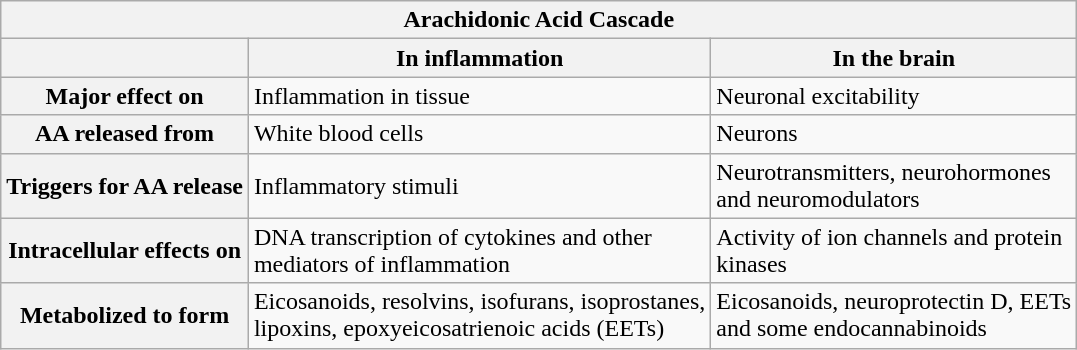<table class=wikitable style="margin: 1em 0 1em 1em;">
<tr>
<th colspan=3>Arachidonic Acid Cascade</th>
</tr>
<tr>
<th> </th>
<th>In inflammation</th>
<th>In the brain</th>
</tr>
<tr>
<th>Major effect on</th>
<td>Inflammation in tissue</td>
<td>Neuronal excitability</td>
</tr>
<tr>
<th>AA released from</th>
<td>White blood cells</td>
<td>Neurons</td>
</tr>
<tr>
<th>Triggers for AA release</th>
<td>Inflammatory stimuli</td>
<td>Neurotransmitters, neurohormones<br> and neuromodulators</td>
</tr>
<tr>
<th>Intracellular effects on</th>
<td>DNA transcription of cytokines and other <br>mediators of inflammation</td>
<td>Activity of ion channels and protein<br> kinases</td>
</tr>
<tr>
<th>Metabolized to form</th>
<td>Eicosanoids, resolvins, isofurans, isoprostanes,<br>lipoxins, epoxyeicosatrienoic acids (EETs)</td>
<td>Eicosanoids, neuroprotectin D, EETs <br>and some endocannabinoids</td>
</tr>
</table>
